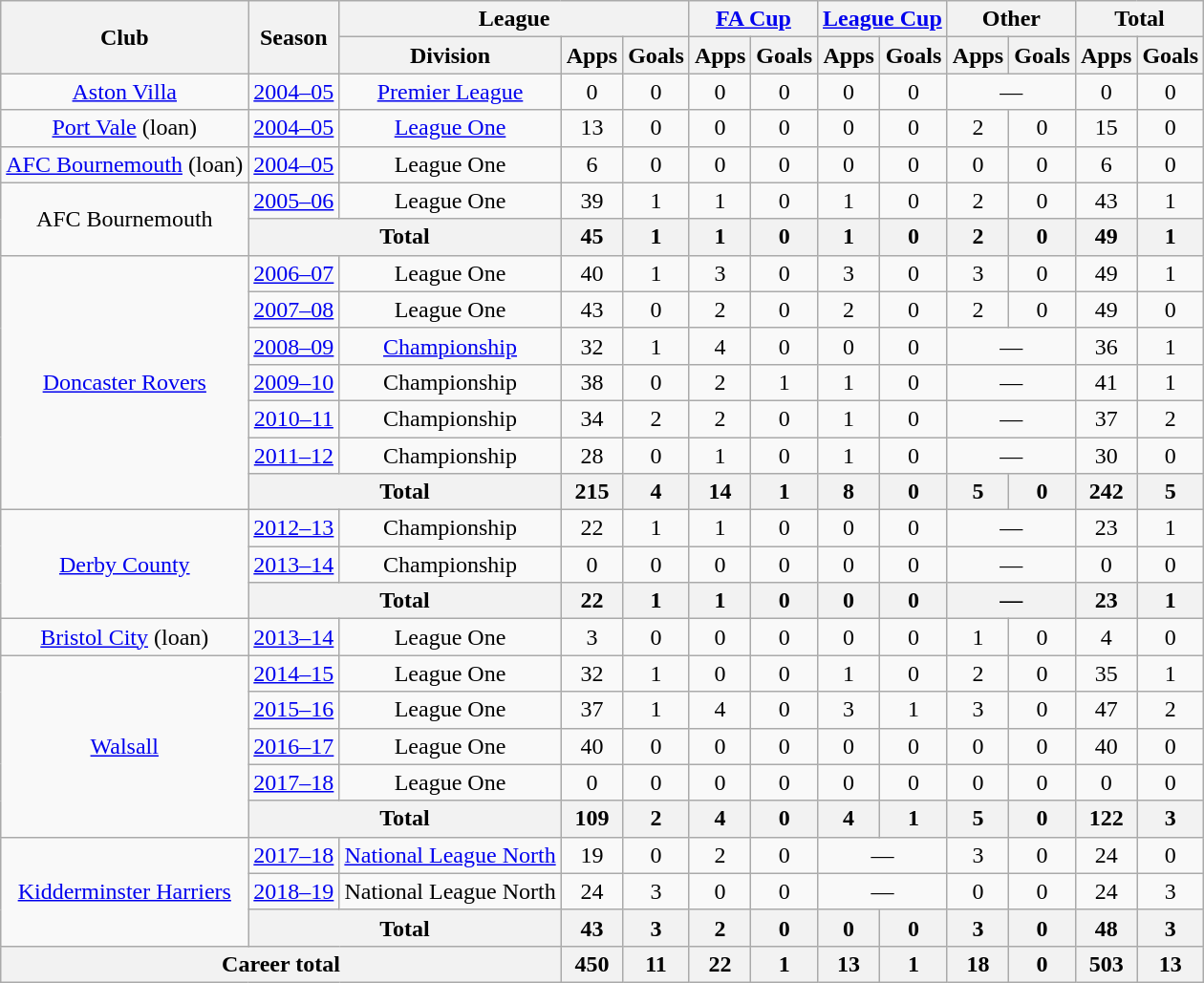<table class="wikitable" style="text-align: center">
<tr>
<th rowspan="2">Club</th>
<th rowspan="2">Season</th>
<th colspan="3">League</th>
<th colspan="2"><a href='#'>FA Cup</a></th>
<th colspan="2"><a href='#'>League Cup</a></th>
<th colspan="2">Other</th>
<th colspan="2">Total</th>
</tr>
<tr>
<th>Division</th>
<th>Apps</th>
<th>Goals</th>
<th>Apps</th>
<th>Goals</th>
<th>Apps</th>
<th>Goals</th>
<th>Apps</th>
<th>Goals</th>
<th>Apps</th>
<th>Goals</th>
</tr>
<tr>
<td><a href='#'>Aston Villa</a></td>
<td><a href='#'>2004–05</a></td>
<td><a href='#'>Premier League</a></td>
<td>0</td>
<td>0</td>
<td>0</td>
<td>0</td>
<td>0</td>
<td>0</td>
<td colspan="2">—</td>
<td>0</td>
<td>0</td>
</tr>
<tr>
<td><a href='#'>Port Vale</a> (loan)</td>
<td><a href='#'>2004–05</a></td>
<td><a href='#'>League One</a></td>
<td>13</td>
<td>0</td>
<td>0</td>
<td>0</td>
<td>0</td>
<td>0</td>
<td>2</td>
<td>0</td>
<td>15</td>
<td>0</td>
</tr>
<tr>
<td><a href='#'>AFC Bournemouth</a> (loan)</td>
<td><a href='#'>2004–05</a></td>
<td>League One</td>
<td>6</td>
<td>0</td>
<td>0</td>
<td>0</td>
<td>0</td>
<td>0</td>
<td>0</td>
<td>0</td>
<td>6</td>
<td>0</td>
</tr>
<tr>
<td rowspan="2">AFC Bournemouth</td>
<td><a href='#'>2005–06</a></td>
<td>League One</td>
<td>39</td>
<td>1</td>
<td>1</td>
<td>0</td>
<td>1</td>
<td>0</td>
<td>2</td>
<td>0</td>
<td>43</td>
<td>1</td>
</tr>
<tr>
<th colspan="2">Total</th>
<th>45</th>
<th>1</th>
<th>1</th>
<th>0</th>
<th>1</th>
<th>0</th>
<th>2</th>
<th>0</th>
<th>49</th>
<th>1</th>
</tr>
<tr>
<td rowspan="7"><a href='#'>Doncaster Rovers</a></td>
<td><a href='#'>2006–07</a></td>
<td>League One</td>
<td>40</td>
<td>1</td>
<td>3</td>
<td>0</td>
<td>3</td>
<td>0</td>
<td>3</td>
<td>0</td>
<td>49</td>
<td>1</td>
</tr>
<tr>
<td><a href='#'>2007–08</a></td>
<td>League One</td>
<td>43</td>
<td>0</td>
<td>2</td>
<td>0</td>
<td>2</td>
<td>0</td>
<td>2</td>
<td>0</td>
<td>49</td>
<td>0</td>
</tr>
<tr>
<td><a href='#'>2008–09</a></td>
<td><a href='#'>Championship</a></td>
<td>32</td>
<td>1</td>
<td>4</td>
<td>0</td>
<td>0</td>
<td>0</td>
<td colspan="2">—</td>
<td>36</td>
<td>1</td>
</tr>
<tr>
<td><a href='#'>2009–10</a></td>
<td>Championship</td>
<td>38</td>
<td>0</td>
<td>2</td>
<td>1</td>
<td>1</td>
<td>0</td>
<td colspan="2">—</td>
<td>41</td>
<td>1</td>
</tr>
<tr>
<td><a href='#'>2010–11</a></td>
<td>Championship</td>
<td>34</td>
<td>2</td>
<td>2</td>
<td>0</td>
<td>1</td>
<td>0</td>
<td colspan="2">—</td>
<td>37</td>
<td>2</td>
</tr>
<tr>
<td><a href='#'>2011–12</a></td>
<td>Championship</td>
<td>28</td>
<td>0</td>
<td>1</td>
<td>0</td>
<td>1</td>
<td>0</td>
<td colspan="2">—</td>
<td>30</td>
<td>0</td>
</tr>
<tr>
<th colspan="2">Total</th>
<th>215</th>
<th>4</th>
<th>14</th>
<th>1</th>
<th>8</th>
<th>0</th>
<th>5</th>
<th>0</th>
<th>242</th>
<th>5</th>
</tr>
<tr>
<td rowspan="3"><a href='#'>Derby County</a></td>
<td><a href='#'>2012–13</a></td>
<td>Championship</td>
<td>22</td>
<td>1</td>
<td>1</td>
<td>0</td>
<td>0</td>
<td>0</td>
<td colspan="2">—</td>
<td>23</td>
<td>1</td>
</tr>
<tr>
<td><a href='#'>2013–14</a></td>
<td>Championship</td>
<td>0</td>
<td>0</td>
<td>0</td>
<td>0</td>
<td>0</td>
<td>0</td>
<td colspan="2">—</td>
<td>0</td>
<td>0</td>
</tr>
<tr>
<th colspan="2">Total</th>
<th>22</th>
<th>1</th>
<th>1</th>
<th>0</th>
<th>0</th>
<th>0</th>
<th colspan="2">—</th>
<th>23</th>
<th>1</th>
</tr>
<tr>
<td><a href='#'>Bristol City</a> (loan)</td>
<td><a href='#'>2013–14</a></td>
<td>League One</td>
<td>3</td>
<td>0</td>
<td>0</td>
<td>0</td>
<td>0</td>
<td>0</td>
<td>1</td>
<td>0</td>
<td>4</td>
<td>0</td>
</tr>
<tr>
<td rowspan="5"><a href='#'>Walsall</a></td>
<td><a href='#'>2014–15</a></td>
<td>League One</td>
<td>32</td>
<td>1</td>
<td>0</td>
<td>0</td>
<td>1</td>
<td>0</td>
<td>2</td>
<td>0</td>
<td>35</td>
<td>1</td>
</tr>
<tr>
<td><a href='#'>2015–16</a></td>
<td>League One</td>
<td>37</td>
<td>1</td>
<td>4</td>
<td>0</td>
<td>3</td>
<td>1</td>
<td>3</td>
<td>0</td>
<td>47</td>
<td>2</td>
</tr>
<tr>
<td><a href='#'>2016–17</a></td>
<td>League One</td>
<td>40</td>
<td>0</td>
<td>0</td>
<td>0</td>
<td>0</td>
<td>0</td>
<td>0</td>
<td>0</td>
<td>40</td>
<td>0</td>
</tr>
<tr>
<td><a href='#'>2017–18</a></td>
<td>League One</td>
<td>0</td>
<td>0</td>
<td>0</td>
<td>0</td>
<td>0</td>
<td>0</td>
<td>0</td>
<td>0</td>
<td>0</td>
<td>0</td>
</tr>
<tr>
<th colspan="2">Total</th>
<th>109</th>
<th>2</th>
<th>4</th>
<th>0</th>
<th>4</th>
<th>1</th>
<th>5</th>
<th>0</th>
<th>122</th>
<th>3</th>
</tr>
<tr>
<td rowspan="3"><a href='#'>Kidderminster Harriers</a></td>
<td><a href='#'>2017–18</a></td>
<td><a href='#'>National League North</a></td>
<td>19</td>
<td>0</td>
<td>2</td>
<td>0</td>
<td colspan="2">—</td>
<td>3</td>
<td>0</td>
<td>24</td>
<td>0</td>
</tr>
<tr>
<td><a href='#'>2018–19</a></td>
<td>National League North</td>
<td>24</td>
<td>3</td>
<td>0</td>
<td>0</td>
<td colspan="2">—</td>
<td>0</td>
<td>0</td>
<td>24</td>
<td>3</td>
</tr>
<tr>
<th colspan="2">Total</th>
<th>43</th>
<th>3</th>
<th>2</th>
<th>0</th>
<th>0</th>
<th>0</th>
<th>3</th>
<th>0</th>
<th>48</th>
<th>3</th>
</tr>
<tr>
<th colspan="3">Career total</th>
<th>450</th>
<th>11</th>
<th>22</th>
<th>1</th>
<th>13</th>
<th>1</th>
<th>18</th>
<th>0</th>
<th>503</th>
<th>13</th>
</tr>
</table>
